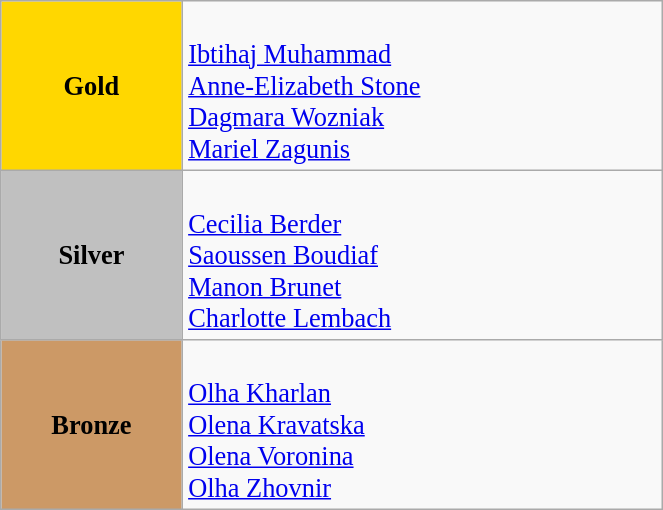<table class="wikitable" style="text-align:center; font-size:110%;" width="35%">
<tr>
<td bgcolor="gold"><strong>Gold</strong></td>
<td align=left><br><a href='#'>Ibtihaj Muhammad</a><br><a href='#'>Anne-Elizabeth Stone</a><br><a href='#'>Dagmara Wozniak</a><br><a href='#'>Mariel Zagunis</a></td>
</tr>
<tr>
<td bgcolor="silver"><strong>Silver</strong></td>
<td align=left><br><a href='#'>Cecilia Berder</a><br><a href='#'>Saoussen Boudiaf</a><br><a href='#'>Manon Brunet</a><br><a href='#'>Charlotte Lembach</a></td>
</tr>
<tr>
<td bgcolor="#cc9966"><strong>Bronze</strong></td>
<td align=left><br><a href='#'>Olha Kharlan</a><br><a href='#'>Olena Kravatska</a><br><a href='#'>Olena Voronina</a><br><a href='#'>Olha Zhovnir</a></td>
</tr>
</table>
